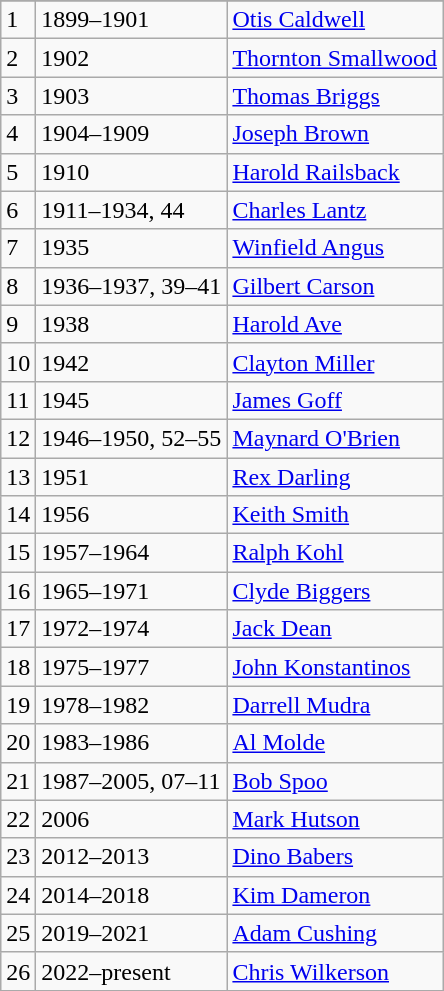<table class="wikitable">
<tr>
</tr>
<tr>
<td>1</td>
<td>1899–1901</td>
<td><a href='#'>Otis Caldwell</a></td>
</tr>
<tr>
<td>2</td>
<td>1902</td>
<td><a href='#'>Thornton Smallwood</a></td>
</tr>
<tr>
<td>3</td>
<td>1903</td>
<td><a href='#'>Thomas Briggs</a></td>
</tr>
<tr>
<td>4</td>
<td>1904–1909</td>
<td><a href='#'>Joseph Brown</a></td>
</tr>
<tr>
<td>5</td>
<td>1910</td>
<td><a href='#'>Harold Railsback</a></td>
</tr>
<tr>
<td>6</td>
<td>1911–1934, 44</td>
<td><a href='#'>Charles Lantz</a></td>
</tr>
<tr>
<td>7</td>
<td>1935</td>
<td><a href='#'>Winfield Angus</a></td>
</tr>
<tr>
<td>8</td>
<td>1936–1937, 39–41</td>
<td><a href='#'>Gilbert Carson</a></td>
</tr>
<tr>
<td>9</td>
<td>1938</td>
<td><a href='#'>Harold Ave</a></td>
</tr>
<tr>
<td>10</td>
<td>1942</td>
<td><a href='#'>Clayton Miller</a></td>
</tr>
<tr>
<td>11</td>
<td>1945</td>
<td><a href='#'>James Goff</a></td>
</tr>
<tr>
<td>12</td>
<td>1946–1950, 52–55</td>
<td><a href='#'>Maynard O'Brien</a></td>
</tr>
<tr>
<td>13</td>
<td>1951</td>
<td><a href='#'>Rex Darling</a></td>
</tr>
<tr>
<td>14</td>
<td>1956</td>
<td><a href='#'>Keith Smith</a></td>
</tr>
<tr>
<td>15</td>
<td>1957–1964</td>
<td><a href='#'>Ralph Kohl</a></td>
</tr>
<tr>
<td>16</td>
<td>1965–1971</td>
<td><a href='#'>Clyde Biggers</a></td>
</tr>
<tr>
<td>17</td>
<td>1972–1974</td>
<td><a href='#'>Jack Dean</a></td>
</tr>
<tr>
<td>18</td>
<td>1975–1977</td>
<td><a href='#'>John Konstantinos</a></td>
</tr>
<tr>
<td>19</td>
<td>1978–1982</td>
<td><a href='#'>Darrell Mudra</a></td>
</tr>
<tr>
<td>20</td>
<td>1983–1986</td>
<td><a href='#'>Al Molde</a></td>
</tr>
<tr>
<td>21</td>
<td>1987–2005, 07–11</td>
<td><a href='#'>Bob Spoo</a></td>
</tr>
<tr>
<td>22</td>
<td>2006</td>
<td><a href='#'>Mark Hutson</a></td>
</tr>
<tr>
<td>23</td>
<td>2012–2013</td>
<td><a href='#'>Dino Babers</a></td>
</tr>
<tr>
<td>24</td>
<td>2014–2018</td>
<td><a href='#'>Kim Dameron</a></td>
</tr>
<tr>
<td>25</td>
<td>2019–2021</td>
<td><a href='#'>Adam Cushing</a></td>
</tr>
<tr>
<td>26</td>
<td>2022–present</td>
<td><a href='#'>Chris Wilkerson</a></td>
</tr>
<tr>
</tr>
</table>
